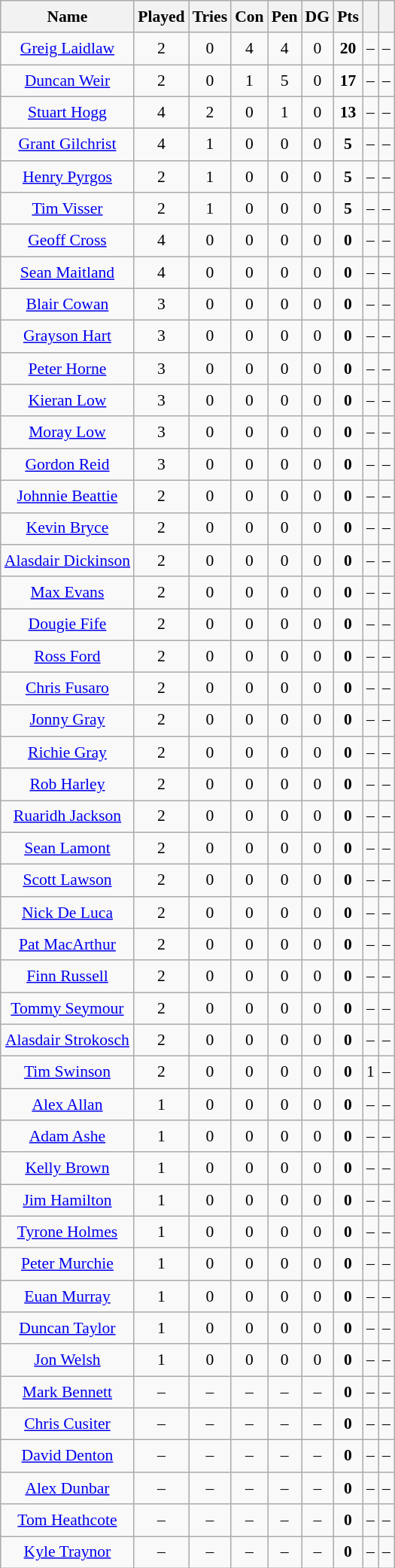<table class="wikitable" style="font-size:90%;border:0;text-align:center;line-height:150%">
<tr>
<th>Name</th>
<th>Played</th>
<th>Tries</th>
<th>Con</th>
<th>Pen</th>
<th>DG</th>
<th>Pts</th>
<th></th>
<th></th>
</tr>
<tr>
<td><a href='#'>Greig Laidlaw</a></td>
<td>2</td>
<td>0</td>
<td>4</td>
<td>4</td>
<td>0</td>
<td><strong>20</strong></td>
<td>–</td>
<td>–</td>
</tr>
<tr>
<td><a href='#'>Duncan Weir</a></td>
<td>2</td>
<td>0</td>
<td>1</td>
<td>5</td>
<td>0</td>
<td><strong>17</strong></td>
<td>–</td>
<td>–</td>
</tr>
<tr>
<td><a href='#'>Stuart Hogg</a></td>
<td>4</td>
<td>2</td>
<td>0</td>
<td>1</td>
<td>0</td>
<td><strong>13</strong></td>
<td>–</td>
<td>–</td>
</tr>
<tr>
<td><a href='#'>Grant Gilchrist</a></td>
<td>4</td>
<td>1</td>
<td>0</td>
<td>0</td>
<td>0</td>
<td><strong>5</strong></td>
<td>–</td>
<td>–</td>
</tr>
<tr>
<td><a href='#'>Henry Pyrgos</a></td>
<td>2</td>
<td>1</td>
<td>0</td>
<td>0</td>
<td>0</td>
<td><strong>5</strong></td>
<td>–</td>
<td>–</td>
</tr>
<tr>
<td><a href='#'>Tim Visser</a></td>
<td>2</td>
<td>1</td>
<td>0</td>
<td>0</td>
<td>0</td>
<td><strong>5</strong></td>
<td>–</td>
<td>–</td>
</tr>
<tr>
<td><a href='#'>Geoff Cross</a></td>
<td>4</td>
<td>0</td>
<td>0</td>
<td>0</td>
<td>0</td>
<td><strong>0</strong></td>
<td>–</td>
<td>–</td>
</tr>
<tr>
<td><a href='#'>Sean Maitland</a></td>
<td>4</td>
<td>0</td>
<td>0</td>
<td>0</td>
<td>0</td>
<td><strong>0</strong></td>
<td>–</td>
<td>–</td>
</tr>
<tr>
<td><a href='#'>Blair Cowan</a></td>
<td>3</td>
<td>0</td>
<td>0</td>
<td>0</td>
<td>0</td>
<td><strong>0</strong></td>
<td>–</td>
<td>–</td>
</tr>
<tr>
<td><a href='#'>Grayson Hart</a></td>
<td>3</td>
<td>0</td>
<td>0</td>
<td>0</td>
<td>0</td>
<td><strong>0</strong></td>
<td>–</td>
<td>–</td>
</tr>
<tr>
<td><a href='#'>Peter Horne</a></td>
<td>3</td>
<td>0</td>
<td>0</td>
<td>0</td>
<td>0</td>
<td><strong>0</strong></td>
<td>–</td>
<td>–</td>
</tr>
<tr>
<td><a href='#'>Kieran Low</a></td>
<td>3</td>
<td>0</td>
<td>0</td>
<td>0</td>
<td>0</td>
<td><strong>0</strong></td>
<td>–</td>
<td>–</td>
</tr>
<tr>
<td><a href='#'>Moray Low</a></td>
<td>3</td>
<td>0</td>
<td>0</td>
<td>0</td>
<td>0</td>
<td><strong>0</strong></td>
<td>–</td>
<td>–</td>
</tr>
<tr>
<td><a href='#'>Gordon Reid</a></td>
<td>3</td>
<td>0</td>
<td>0</td>
<td>0</td>
<td>0</td>
<td><strong>0</strong></td>
<td>–</td>
<td>–</td>
</tr>
<tr>
<td><a href='#'>Johnnie Beattie</a></td>
<td>2</td>
<td>0</td>
<td>0</td>
<td>0</td>
<td>0</td>
<td><strong>0</strong></td>
<td>–</td>
<td>–</td>
</tr>
<tr>
<td><a href='#'>Kevin Bryce</a></td>
<td>2</td>
<td>0</td>
<td>0</td>
<td>0</td>
<td>0</td>
<td><strong>0</strong></td>
<td>–</td>
<td>–</td>
</tr>
<tr>
<td><a href='#'>Alasdair Dickinson</a></td>
<td>2</td>
<td>0</td>
<td>0</td>
<td>0</td>
<td>0</td>
<td><strong>0</strong></td>
<td>–</td>
<td>–</td>
</tr>
<tr>
<td><a href='#'>Max Evans</a></td>
<td>2</td>
<td>0</td>
<td>0</td>
<td>0</td>
<td>0</td>
<td><strong>0</strong></td>
<td>–</td>
<td>–</td>
</tr>
<tr>
<td><a href='#'>Dougie Fife</a></td>
<td>2</td>
<td>0</td>
<td>0</td>
<td>0</td>
<td>0</td>
<td><strong>0</strong></td>
<td>–</td>
<td>–</td>
</tr>
<tr>
<td><a href='#'>Ross Ford</a></td>
<td>2</td>
<td>0</td>
<td>0</td>
<td>0</td>
<td>0</td>
<td><strong>0</strong></td>
<td>–</td>
<td>–</td>
</tr>
<tr>
<td><a href='#'>Chris Fusaro</a></td>
<td>2</td>
<td>0</td>
<td>0</td>
<td>0</td>
<td>0</td>
<td><strong>0</strong></td>
<td>–</td>
<td>–</td>
</tr>
<tr>
<td><a href='#'>Jonny Gray</a></td>
<td>2</td>
<td>0</td>
<td>0</td>
<td>0</td>
<td>0</td>
<td><strong>0</strong></td>
<td>–</td>
<td>–</td>
</tr>
<tr>
<td><a href='#'>Richie Gray</a></td>
<td>2</td>
<td>0</td>
<td>0</td>
<td>0</td>
<td>0</td>
<td><strong>0</strong></td>
<td>–</td>
<td>–</td>
</tr>
<tr>
<td><a href='#'>Rob Harley</a></td>
<td>2</td>
<td>0</td>
<td>0</td>
<td>0</td>
<td>0</td>
<td><strong>0</strong></td>
<td>–</td>
<td>–</td>
</tr>
<tr>
<td><a href='#'>Ruaridh Jackson</a></td>
<td>2</td>
<td>0</td>
<td>0</td>
<td>0</td>
<td>0</td>
<td><strong>0</strong></td>
<td>–</td>
<td>–</td>
</tr>
<tr>
<td><a href='#'>Sean Lamont</a></td>
<td>2</td>
<td>0</td>
<td>0</td>
<td>0</td>
<td>0</td>
<td><strong>0</strong></td>
<td>–</td>
<td>–</td>
</tr>
<tr>
<td><a href='#'>Scott Lawson</a></td>
<td>2</td>
<td>0</td>
<td>0</td>
<td>0</td>
<td>0</td>
<td><strong>0</strong></td>
<td>–</td>
<td>–</td>
</tr>
<tr>
<td><a href='#'>Nick De Luca</a></td>
<td>2</td>
<td>0</td>
<td>0</td>
<td>0</td>
<td>0</td>
<td><strong>0</strong></td>
<td>–</td>
<td>–</td>
</tr>
<tr>
<td><a href='#'>Pat MacArthur</a></td>
<td>2</td>
<td>0</td>
<td>0</td>
<td>0</td>
<td>0</td>
<td><strong>0</strong></td>
<td>–</td>
<td>–</td>
</tr>
<tr>
<td><a href='#'>Finn Russell</a></td>
<td>2</td>
<td>0</td>
<td>0</td>
<td>0</td>
<td>0</td>
<td><strong>0</strong></td>
<td>–</td>
<td>–</td>
</tr>
<tr>
<td><a href='#'>Tommy Seymour</a></td>
<td>2</td>
<td>0</td>
<td>0</td>
<td>0</td>
<td>0</td>
<td><strong>0</strong></td>
<td>–</td>
<td>–</td>
</tr>
<tr>
<td><a href='#'>Alasdair Strokosch</a></td>
<td>2</td>
<td>0</td>
<td>0</td>
<td>0</td>
<td>0</td>
<td><strong>0</strong></td>
<td>–</td>
<td>–</td>
</tr>
<tr>
<td><a href='#'>Tim Swinson</a></td>
<td>2</td>
<td>0</td>
<td>0</td>
<td>0</td>
<td>0</td>
<td><strong>0</strong></td>
<td>1</td>
<td>–</td>
</tr>
<tr>
<td><a href='#'>Alex Allan</a></td>
<td>1</td>
<td>0</td>
<td>0</td>
<td>0</td>
<td>0</td>
<td><strong>0</strong></td>
<td>–</td>
<td>–</td>
</tr>
<tr>
<td><a href='#'>Adam Ashe</a></td>
<td>1</td>
<td>0</td>
<td>0</td>
<td>0</td>
<td>0</td>
<td><strong>0</strong></td>
<td>–</td>
<td>–</td>
</tr>
<tr>
<td><a href='#'>Kelly Brown</a></td>
<td>1</td>
<td>0</td>
<td>0</td>
<td>0</td>
<td>0</td>
<td><strong>0</strong></td>
<td>–</td>
<td>–</td>
</tr>
<tr>
<td><a href='#'>Jim Hamilton</a></td>
<td>1</td>
<td>0</td>
<td>0</td>
<td>0</td>
<td>0</td>
<td><strong>0</strong></td>
<td>–</td>
<td>–</td>
</tr>
<tr>
<td><a href='#'>Tyrone Holmes</a></td>
<td>1</td>
<td>0</td>
<td>0</td>
<td>0</td>
<td>0</td>
<td><strong>0</strong></td>
<td>–</td>
<td>–</td>
</tr>
<tr>
<td><a href='#'>Peter Murchie</a></td>
<td>1</td>
<td>0</td>
<td>0</td>
<td>0</td>
<td>0</td>
<td><strong>0</strong></td>
<td>–</td>
<td>–</td>
</tr>
<tr>
<td><a href='#'>Euan Murray</a></td>
<td>1</td>
<td>0</td>
<td>0</td>
<td>0</td>
<td>0</td>
<td><strong>0</strong></td>
<td>–</td>
<td>–</td>
</tr>
<tr>
<td><a href='#'>Duncan Taylor</a></td>
<td>1</td>
<td>0</td>
<td>0</td>
<td>0</td>
<td>0</td>
<td><strong>0</strong></td>
<td>–</td>
<td>–</td>
</tr>
<tr>
<td><a href='#'>Jon Welsh</a></td>
<td>1</td>
<td>0</td>
<td>0</td>
<td>0</td>
<td>0</td>
<td><strong>0</strong></td>
<td>–</td>
<td>–</td>
</tr>
<tr>
<td><a href='#'>Mark Bennett</a></td>
<td>–</td>
<td>–</td>
<td>–</td>
<td>–</td>
<td>–</td>
<td><strong>0</strong></td>
<td>–</td>
<td>–</td>
</tr>
<tr>
<td><a href='#'>Chris Cusiter</a></td>
<td>–</td>
<td>–</td>
<td>–</td>
<td>–</td>
<td>–</td>
<td><strong>0</strong></td>
<td>–</td>
<td>–</td>
</tr>
<tr>
<td><a href='#'>David Denton</a></td>
<td>–</td>
<td>–</td>
<td>–</td>
<td>–</td>
<td>–</td>
<td><strong>0</strong></td>
<td>–</td>
<td>–</td>
</tr>
<tr>
<td><a href='#'>Alex Dunbar</a></td>
<td>–</td>
<td>–</td>
<td>–</td>
<td>–</td>
<td>–</td>
<td><strong>0</strong></td>
<td>–</td>
<td>–</td>
</tr>
<tr>
<td><a href='#'>Tom Heathcote</a></td>
<td>–</td>
<td>–</td>
<td>–</td>
<td>–</td>
<td>–</td>
<td><strong>0</strong></td>
<td>–</td>
<td>–</td>
</tr>
<tr>
<td><a href='#'>Kyle Traynor</a></td>
<td>–</td>
<td>–</td>
<td>–</td>
<td>–</td>
<td>–</td>
<td><strong>0</strong></td>
<td>–</td>
<td>–</td>
</tr>
<tr>
</tr>
</table>
